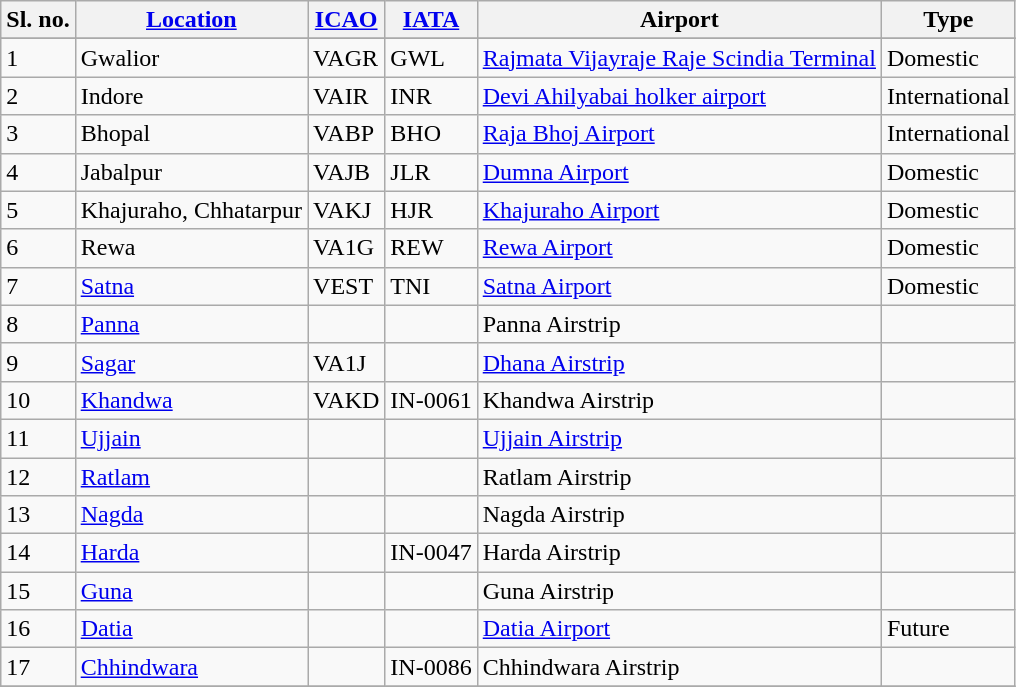<table class="wikitable">
<tr valign=top style="font-weight:bold">
<th>Sl. no.</th>
<th><a href='#'>Location</a></th>
<th><a href='#'>ICAO</a></th>
<th><a href='#'>IATA</a></th>
<th>Airport</th>
<th>Type</th>
</tr>
<tr>
</tr>
<tr valign=top>
<td>1</td>
<td>Gwalior</td>
<td>VAGR</td>
<td>GWL</td>
<td><a href='#'>Rajmata Vijayraje Raje Scindia Terminal</a></td>
<td>Domestic</td>
</tr>
<tr valign=top>
<td>2</td>
<td>Indore</td>
<td>VAIR</td>
<td>INR</td>
<td><a href='#'>Devi Ahilyabai holker airport</a></td>
<td>International</td>
</tr>
<tr valign=top>
<td>3</td>
<td>Bhopal</td>
<td>VABP</td>
<td>BHO</td>
<td><a href='#'>Raja Bhoj Airport</a></td>
<td>International</td>
</tr>
<tr valign=top>
<td>4</td>
<td>Jabalpur</td>
<td>VAJB</td>
<td>JLR</td>
<td><a href='#'>Dumna Airport</a></td>
<td>Domestic</td>
</tr>
<tr valign=top>
<td>5</td>
<td>Khajuraho, Chhatarpur</td>
<td>VAKJ</td>
<td>HJR</td>
<td><a href='#'>Khajuraho Airport</a></td>
<td>Domestic</td>
</tr>
<tr valign=top>
<td>6</td>
<td>Rewa</td>
<td>VA1G</td>
<td>REW</td>
<td><a href='#'>Rewa Airport</a></td>
<td>Domestic</td>
</tr>
<tr valign="top">
<td>7</td>
<td><a href='#'>Satna</a></td>
<td>VEST</td>
<td>TNI</td>
<td><a href='#'>Satna Airport</a></td>
<td>Domestic</td>
</tr>
<tr valign="Tope">
<td>8</td>
<td><a href='#'>Panna</a></td>
<td></td>
<td></td>
<td>Panna Airstrip</td>
<td></td>
</tr>
<tr valign="Tope">
<td>9</td>
<td><a href='#'>Sagar</a></td>
<td>VA1J</td>
<td></td>
<td><a href='#'>Dhana Airstrip</a></td>
<td></td>
</tr>
<tr valign="top">
<td>10</td>
<td><a href='#'>Khandwa</a></td>
<td>VAKD</td>
<td>IN-0061</td>
<td>Khandwa Airstrip</td>
<td></td>
</tr>
<tr valign="top">
<td>11</td>
<td><a href='#'>Ujjain</a></td>
<td></td>
<td></td>
<td><a href='#'>Ujjain Airstrip</a></td>
<td></td>
</tr>
<tr valign="top">
<td>12</td>
<td><a href='#'>Ratlam</a></td>
<td></td>
<td></td>
<td>Ratlam Airstrip</td>
<td></td>
</tr>
<tr valign="top">
<td>13</td>
<td><a href='#'>Nagda</a></td>
<td></td>
<td></td>
<td>Nagda Airstrip</td>
<td></td>
</tr>
<tr valign="top">
<td>14</td>
<td><a href='#'>Harda</a></td>
<td></td>
<td>IN-0047</td>
<td>Harda Airstrip</td>
<td></td>
</tr>
<tr valign="top">
<td>15</td>
<td><a href='#'>Guna</a></td>
<td></td>
<td></td>
<td>Guna Airstrip</td>
<td></td>
</tr>
<tr valign="top">
<td>16</td>
<td><a href='#'>Datia</a></td>
<td></td>
<td></td>
<td><a href='#'>Datia Airport</a></td>
<td>Future</td>
</tr>
<tr valign="top">
<td>17</td>
<td><a href='#'>Chhindwara</a></td>
<td></td>
<td>IN-0086</td>
<td>Chhindwara Airstrip</td>
<td></td>
</tr>
<tr valign=top>
</tr>
</table>
